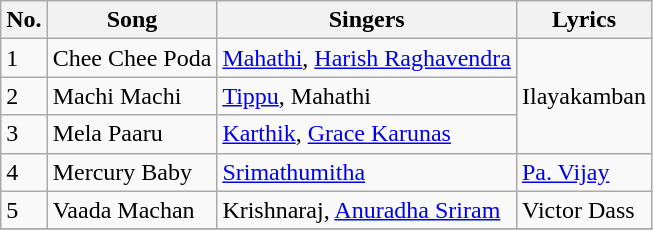<table class="wikitable">
<tr>
<th>No.</th>
<th>Song</th>
<th>Singers</th>
<th>Lyrics</th>
</tr>
<tr>
<td>1</td>
<td>Chee Chee Poda</td>
<td><a href='#'>Mahathi</a>, <a href='#'>Harish Raghavendra</a></td>
<td rowspan=3>Ilayakamban</td>
</tr>
<tr>
<td>2</td>
<td>Machi Machi</td>
<td><a href='#'>Tippu</a>, Mahathi</td>
</tr>
<tr>
<td>3</td>
<td>Mela Paaru</td>
<td><a href='#'>Karthik</a>, <a href='#'>Grace Karunas</a></td>
</tr>
<tr>
<td>4</td>
<td>Mercury Baby</td>
<td><a href='#'>Srimathumitha</a></td>
<td><a href='#'>Pa. Vijay</a></td>
</tr>
<tr>
<td>5</td>
<td>Vaada Machan</td>
<td>Krishnaraj, <a href='#'>Anuradha Sriram</a></td>
<td>Victor Dass</td>
</tr>
<tr>
</tr>
</table>
